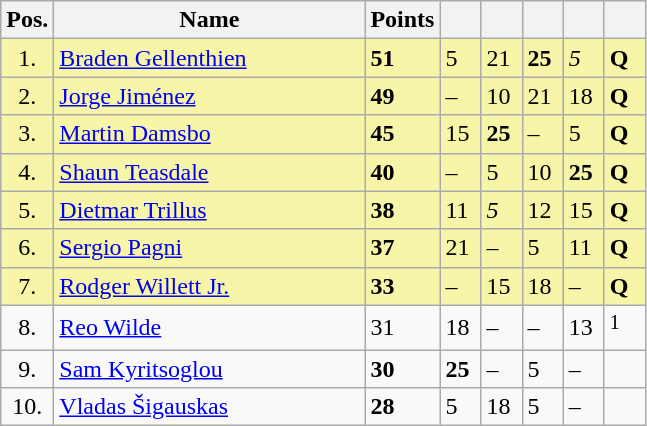<table class="wikitable">
<tr>
<th width=10px>Pos.</th>
<th width=200px>Name</th>
<th width=20px>Points</th>
<th width=20px></th>
<th width=20px></th>
<th width=20px></th>
<th width=20px></th>
<th width=20px></th>
</tr>
<tr style="background:#f7f6a8;">
<td align=center>1.</td>
<td> <a href='#'>Braden Gellenthien</a></td>
<td><strong>51</strong></td>
<td>5</td>
<td>21</td>
<td><strong>25</strong></td>
<td><em>5</em></td>
<td><strong>Q</strong></td>
</tr>
<tr style="background:#f7f6a8;">
<td align=center>2.</td>
<td> <a href='#'>Jorge Jiménez</a></td>
<td><strong>49</strong></td>
<td>–</td>
<td>10</td>
<td>21</td>
<td>18</td>
<td><strong>Q</strong></td>
</tr>
<tr style="background:#f7f6a8;">
<td align=center>3.</td>
<td> <a href='#'>Martin Damsbo</a></td>
<td><strong>45</strong></td>
<td>15</td>
<td><strong>25</strong></td>
<td>–</td>
<td>5</td>
<td><strong>Q</strong></td>
</tr>
<tr style="background:#f7f6a8;">
<td align=center>4.</td>
<td> <a href='#'>Shaun Teasdale</a></td>
<td><strong>40</strong></td>
<td>–</td>
<td>5</td>
<td>10</td>
<td><strong>25</strong></td>
<td><strong>Q</strong></td>
</tr>
<tr style="background:#f7f6a8;">
<td align=center>5.</td>
<td> <a href='#'>Dietmar Trillus</a></td>
<td><strong>38</strong></td>
<td>11</td>
<td><em>5</em></td>
<td>12</td>
<td>15</td>
<td><strong>Q</strong></td>
</tr>
<tr style="background:#f7f6a8;">
<td align=center>6.</td>
<td> <a href='#'>Sergio Pagni</a></td>
<td><strong>37</strong></td>
<td>21</td>
<td>–</td>
<td>5</td>
<td>11</td>
<td><strong>Q</strong></td>
</tr>
<tr style="background:#f7f6a8;">
<td align=center>7.</td>
<td> <a href='#'>Rodger Willett Jr.</a></td>
<td><strong>33</strong></td>
<td>–</td>
<td>15</td>
<td>18</td>
<td>–</td>
<td><strong>Q</strong></td>
</tr>
<tr>
<td align=center>8.</td>
<td> <a href='#'>Reo Wilde</a></td>
<td>31</td>
<td>18</td>
<td>–</td>
<td>–</td>
<td>13</td>
<td><sup>1</sup></td>
</tr>
<tr>
<td align=center>9.</td>
<td> <a href='#'>Sam Kyritsoglou</a></td>
<td><strong>30</strong></td>
<td><strong>25</strong></td>
<td>–</td>
<td>5</td>
<td>–</td>
<td></td>
</tr>
<tr>
<td align=center>10.</td>
<td> <a href='#'>Vladas Šigauskas</a></td>
<td><strong>28</strong></td>
<td>5</td>
<td>18</td>
<td>5</td>
<td>–</td>
<td></td>
</tr>
</table>
